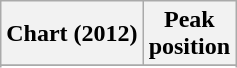<table class="wikitable sortable">
<tr>
<th>Chart (2012)</th>
<th>Peak<br>position</th>
</tr>
<tr>
</tr>
<tr>
</tr>
</table>
